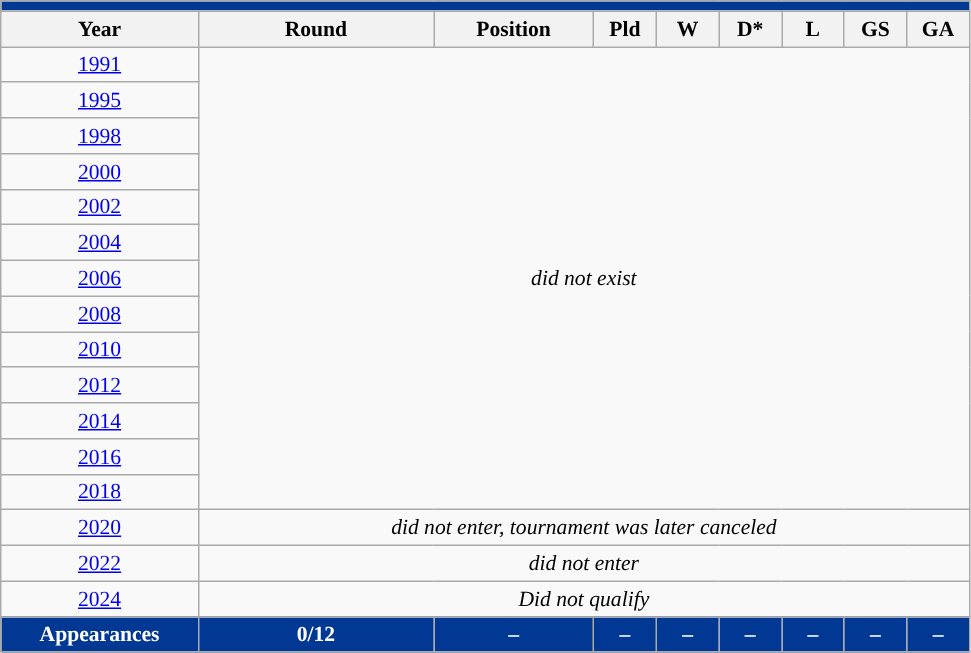<table class="wikitable" style="text-align: center;font-size:90%;">
<tr>
<th colspan="9" style="background: #003893; color: #FFFFFF;"><a href='#'></a></th>
</tr>
<tr>
<th width=125>Year</th>
<th width=150>Round</th>
<th width=100>Position</th>
<th width=35>Pld</th>
<th width=35>W</th>
<th width=35>D*</th>
<th width=35>L</th>
<th width=35>GS</th>
<th width=35>GA</th>
</tr>
<tr>
<td> <a href='#'>1991</a></td>
<td colspan="8" rowspan="13"><em>did not exist</em></td>
</tr>
<tr>
<td> <a href='#'>1995</a></td>
</tr>
<tr>
<td> <a href='#'>1998</a></td>
</tr>
<tr>
<td> <a href='#'>2000</a></td>
</tr>
<tr>
<td> <a href='#'>2002</a></td>
</tr>
<tr>
<td> <a href='#'>2004</a></td>
</tr>
<tr>
<td> <a href='#'>2006</a></td>
</tr>
<tr>
<td> <a href='#'>2008</a></td>
</tr>
<tr>
<td> <a href='#'>2010</a></td>
</tr>
<tr>
<td> <a href='#'>2012</a></td>
</tr>
<tr>
<td> <a href='#'>2014</a></td>
</tr>
<tr>
<td> <a href='#'>2016</a></td>
</tr>
<tr>
<td> <a href='#'>2018</a></td>
</tr>
<tr>
<td> <a href='#'>2020</a></td>
<td colspan="8"><em>did not enter, tournament was later canceled</em></td>
</tr>
<tr>
<td> <a href='#'>2022</a></td>
<td colspan="8"><em>did not enter</em></td>
</tr>
<tr>
<td> <a href='#'>2024</a></td>
<td colspan=8><em>Did not qualify</em></td>
</tr>
<tr>
<td colspan=1 style="background: #003893; color: #FFFFFF;"><strong>Appearances</strong></td>
<td style="background: #003893; color: #FFFFFF;"><strong>0/12</strong></td>
<td style="background: #003893; color: #FFFFFF;"><strong>–</strong></td>
<td style="background: #003893; color: #FFFFFF;"><strong>–</strong></td>
<td style="background: #003893; color: #FFFFFF;"><strong>–</strong></td>
<td style="background: #003893; color: #FFFFFF;"><strong>–</strong></td>
<td style="background: #003893; color: #FFFFFF;"><strong>–</strong></td>
<td style="background: #003893; color: #FFFFFF;"><strong>–</strong></td>
<td style="background: #003893; color: #FFFFFF;"><strong>–</strong></td>
</tr>
</table>
